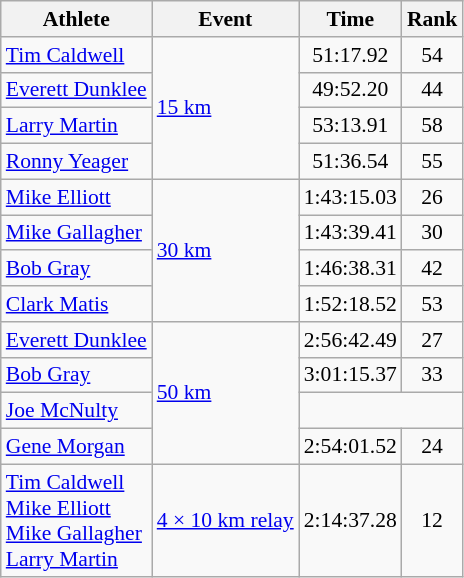<table class=wikitable style=font-size:90%;text-align:center>
<tr>
<th>Athlete</th>
<th>Event</th>
<th>Time</th>
<th>Rank</th>
</tr>
<tr>
<td align=left><a href='#'>Tim Caldwell</a></td>
<td align=left rowspan=4><a href='#'>15 km</a></td>
<td>51:17.92</td>
<td>54</td>
</tr>
<tr>
<td align=left><a href='#'>Everett Dunklee</a></td>
<td>49:52.20</td>
<td>44</td>
</tr>
<tr>
<td align=left><a href='#'>Larry Martin</a></td>
<td>53:13.91</td>
<td>58</td>
</tr>
<tr>
<td align=left><a href='#'>Ronny Yeager</a></td>
<td>51:36.54</td>
<td>55</td>
</tr>
<tr>
<td align=left><a href='#'>Mike Elliott</a></td>
<td align=left rowspan=4><a href='#'>30 km</a></td>
<td>1:43:15.03</td>
<td>26</td>
</tr>
<tr>
<td align=left><a href='#'>Mike Gallagher</a></td>
<td>1:43:39.41</td>
<td>30</td>
</tr>
<tr>
<td align=left><a href='#'>Bob Gray</a></td>
<td>1:46:38.31</td>
<td>42</td>
</tr>
<tr>
<td align=left><a href='#'>Clark Matis</a></td>
<td>1:52:18.52</td>
<td>53</td>
</tr>
<tr>
<td align=left><a href='#'>Everett Dunklee</a></td>
<td align=left rowspan=4><a href='#'>50 km</a></td>
<td>2:56:42.49</td>
<td>27</td>
</tr>
<tr>
<td align=left><a href='#'>Bob Gray</a></td>
<td>3:01:15.37</td>
<td>33</td>
</tr>
<tr>
<td align=left><a href='#'>Joe McNulty</a></td>
<td colspan=2></td>
</tr>
<tr>
<td align=left><a href='#'>Gene Morgan</a></td>
<td>2:54:01.52</td>
<td>24</td>
</tr>
<tr>
<td align=left><a href='#'>Tim Caldwell</a><br><a href='#'>Mike Elliott</a><br><a href='#'>Mike Gallagher</a><br><a href='#'>Larry Martin</a></td>
<td align=left><a href='#'>4 × 10 km relay</a></td>
<td>2:14:37.28</td>
<td>12</td>
</tr>
</table>
